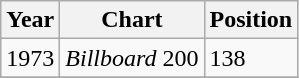<table class="wikitable">
<tr>
<th>Year</th>
<th>Chart</th>
<th>Position</th>
</tr>
<tr>
<td>1973</td>
<td><em>Billboard</em> 200</td>
<td>138</td>
</tr>
<tr>
</tr>
</table>
